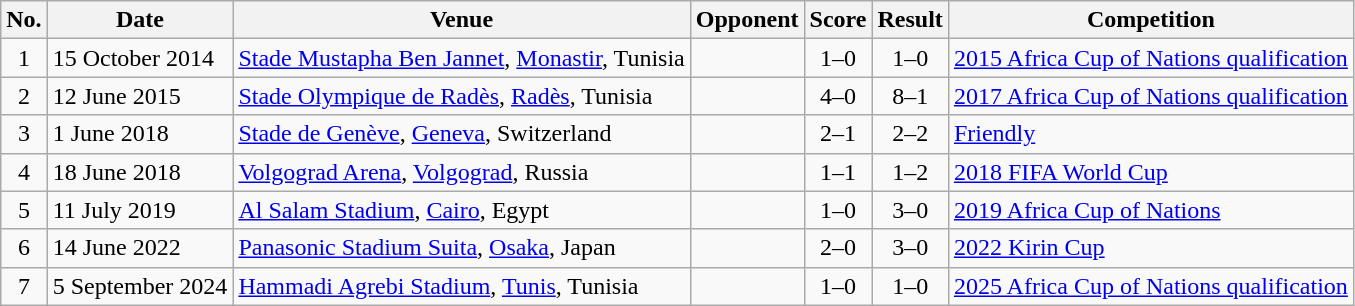<table class="wikitable sortable">
<tr>
<th scope="col">No.</th>
<th scope="col">Date</th>
<th scope="col">Venue</th>
<th scope="col">Opponent</th>
<th scope="col">Score</th>
<th scope="col">Result</th>
<th scope="col">Competition</th>
</tr>
<tr>
<td style="text-align:center">1</td>
<td>15 October 2014</td>
<td><a href='#'>Stade Mustapha Ben Jannet</a>, <a href='#'>Monastir</a>, Tunisia</td>
<td></td>
<td style="text-align:center">1–0</td>
<td style="text-align:center">1–0</td>
<td><a href='#'>2015 Africa Cup of Nations qualification</a></td>
</tr>
<tr>
<td style="text-align:center">2</td>
<td>12 June 2015</td>
<td><a href='#'>Stade Olympique de Radès</a>, <a href='#'>Radès</a>, Tunisia</td>
<td></td>
<td style="text-align:center">4–0</td>
<td style="text-align:center">8–1</td>
<td><a href='#'>2017 Africa Cup of Nations qualification</a></td>
</tr>
<tr>
<td style="text-align:center">3</td>
<td>1 June 2018</td>
<td><a href='#'>Stade de Genève</a>, <a href='#'>Geneva</a>, Switzerland</td>
<td></td>
<td style="text-align:center">2–1</td>
<td style="text-align:center">2–2</td>
<td><a href='#'>Friendly</a></td>
</tr>
<tr>
<td style="text-align:center">4</td>
<td>18 June 2018</td>
<td><a href='#'>Volgograd Arena</a>, <a href='#'>Volgograd</a>, Russia</td>
<td></td>
<td style="text-align:center">1–1</td>
<td style="text-align:center">1–2</td>
<td><a href='#'>2018 FIFA World Cup</a></td>
</tr>
<tr>
<td style="text-align:center">5</td>
<td>11 July 2019</td>
<td><a href='#'>Al Salam Stadium</a>, <a href='#'>Cairo</a>, Egypt</td>
<td></td>
<td style="text-align:center">1–0</td>
<td style="text-align:center">3–0</td>
<td><a href='#'>2019 Africa Cup of Nations</a></td>
</tr>
<tr>
<td style="text-align:center">6</td>
<td>14 June 2022</td>
<td><a href='#'>Panasonic Stadium Suita</a>, <a href='#'>Osaka</a>, Japan</td>
<td></td>
<td style="text-align:center">2–0</td>
<td style="text-align:center">3–0</td>
<td><a href='#'>2022 Kirin Cup</a></td>
</tr>
<tr>
<td style="text-align:center">7</td>
<td>5 September 2024</td>
<td><a href='#'>Hammadi Agrebi Stadium</a>, <a href='#'>Tunis</a>, Tunisia</td>
<td></td>
<td style="text-align:center">1–0</td>
<td style="text-align:center">1–0</td>
<td><a href='#'>2025 Africa Cup of Nations qualification</a></td>
</tr>
</table>
